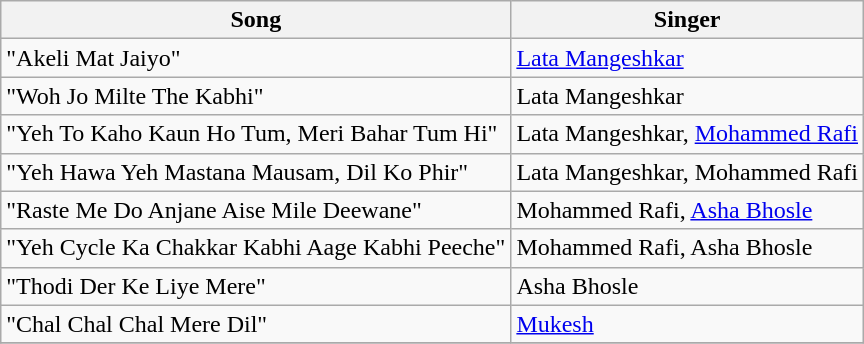<table class="wikitable">
<tr>
<th>Song</th>
<th>Singer</th>
</tr>
<tr>
<td>"Akeli Mat Jaiyo"</td>
<td><a href='#'>Lata Mangeshkar</a></td>
</tr>
<tr>
<td>"Woh Jo Milte The Kabhi"</td>
<td>Lata Mangeshkar</td>
</tr>
<tr>
<td>"Yeh To Kaho Kaun Ho Tum, Meri Bahar Tum Hi"</td>
<td>Lata Mangeshkar, <a href='#'>Mohammed Rafi</a></td>
</tr>
<tr>
<td>"Yeh Hawa Yeh Mastana Mausam, Dil Ko Phir"</td>
<td>Lata Mangeshkar, Mohammed Rafi</td>
</tr>
<tr>
<td>"Raste Me Do Anjane Aise Mile Deewane"</td>
<td>Mohammed Rafi, <a href='#'>Asha Bhosle</a></td>
</tr>
<tr>
<td>"Yeh Cycle Ka Chakkar Kabhi Aage Kabhi Peeche"</td>
<td>Mohammed Rafi, Asha Bhosle</td>
</tr>
<tr>
<td>"Thodi Der Ke Liye Mere"</td>
<td>Asha Bhosle</td>
</tr>
<tr>
<td>"Chal Chal Chal Mere Dil"</td>
<td><a href='#'>Mukesh</a></td>
</tr>
<tr>
</tr>
</table>
